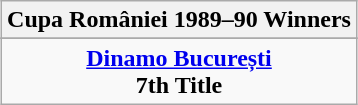<table class="wikitable" style="text-align: center; margin: 0 auto;">
<tr>
<th>Cupa României 1989–90 Winners</th>
</tr>
<tr>
</tr>
<tr>
<td><strong><a href='#'>Dinamo București</a></strong><br><strong>7th Title</strong></td>
</tr>
</table>
